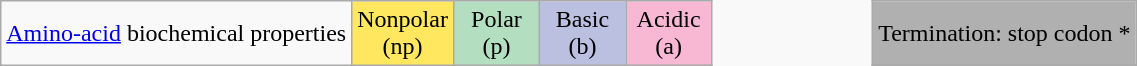<table class="wikitable" style="border:none; text-align:center;">
<tr>
<td><a href='#'>Amino-acid</a> biochemical properties</td>
<td style="background-color:#ffe75f; width: 50px;">Nonpolar (np)</td>
<td style="background-color:#b3dec0; width: 50px;">Polar (p)</td>
<td style="background-color:#bbbfe0; width: 50px;">Basic (b)</td>
<td style="background-color:#f8b7d3; width: 50px;">Acidic (a)</td>
<td style="border:none; width: 100px;"></td>
<td style="background-color:#B0B0B0;">Termination: stop codon *</td>
</tr>
</table>
